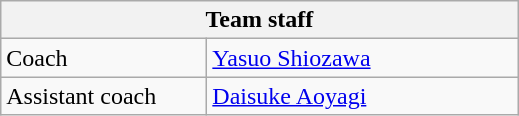<table class="wikitable">
<tr>
<th colspan="2">Team staff</th>
</tr>
<tr>
<td width="130">Coach</td>
<td width="200"><a href='#'>Yasuo Shiozawa</a></td>
</tr>
<tr>
<td>Assistant coach</td>
<td><a href='#'>Daisuke Aoyagi</a></td>
</tr>
</table>
